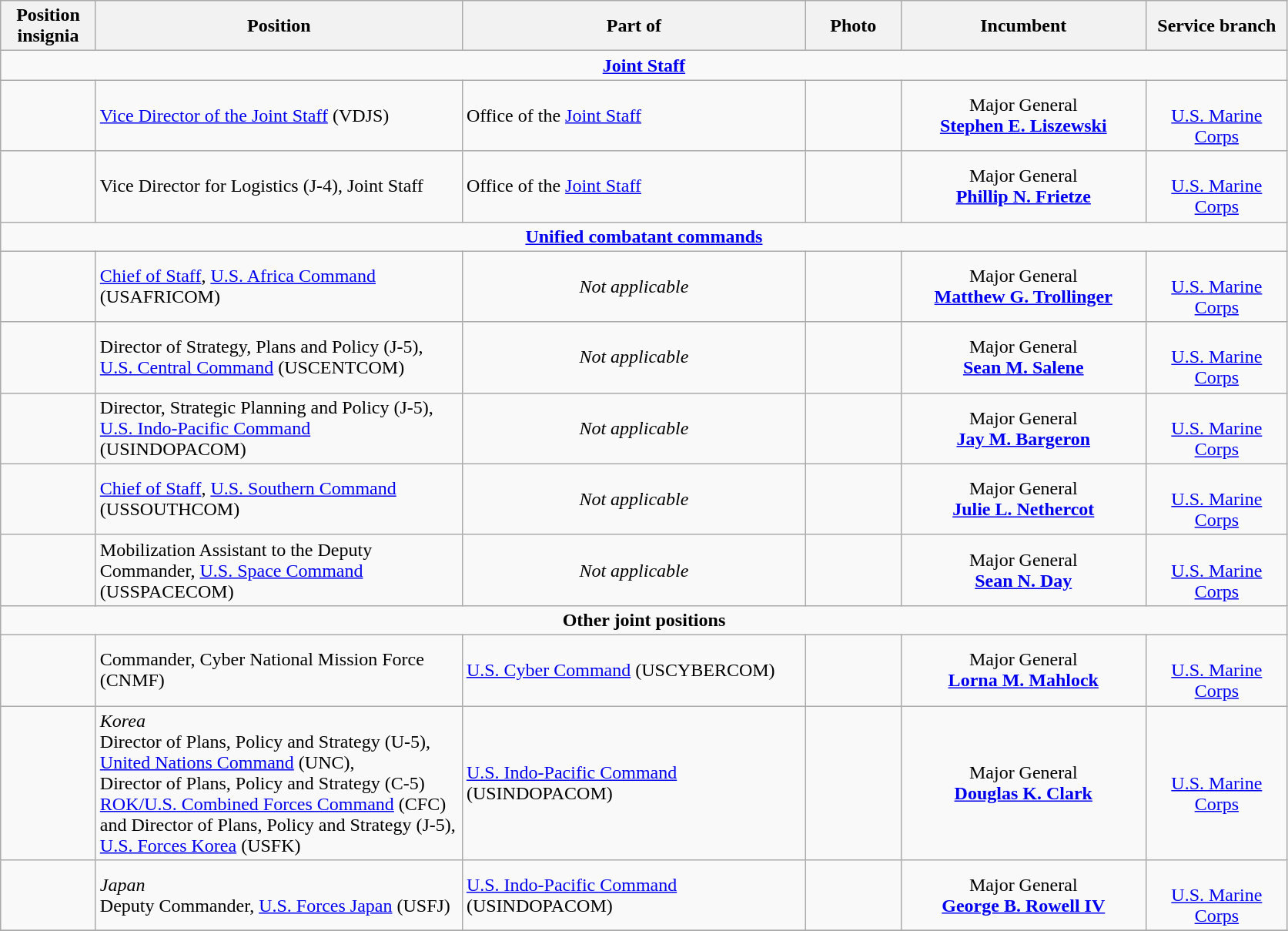<table class="wikitable">
<tr>
<th width="75" style="text-align:center">Position insignia</th>
<th width="310" style="text-align:center">Position</th>
<th width="290" style="text-align:center">Part of</th>
<th width="75" style="text-align:center">Photo</th>
<th width="205" style="text-align:center">Incumbent</th>
<th width="115" style="text-align:center">Service branch</th>
</tr>
<tr>
<td colspan="6" style="text-align:center"><strong><a href='#'>Joint Staff</a></strong></td>
</tr>
<tr>
<td></td>
<td><a href='#'>Vice Director of the Joint Staff</a> (VDJS)</td>
<td> Office of the <a href='#'>Joint Staff</a></td>
<td></td>
<td style="text-align:center">Major General<br><strong><a href='#'>Stephen E. Liszewski</a></strong></td>
<td style="text-align:center"><br><a href='#'>U.S. Marine Corps</a></td>
</tr>
<tr>
<td></td>
<td>Vice Director for Logistics (J-4), Joint Staff</td>
<td> Office of the <a href='#'>Joint Staff</a></td>
<td></td>
<td style="text-align:center">Major General<br><strong><a href='#'>Phillip N. Frietze</a></strong></td>
<td style="text-align:center"><br><a href='#'>U.S. Marine Corps</a></td>
</tr>
<tr>
<td colspan="6" style="text-align:center"><strong><a href='#'>Unified combatant commands</a></strong></td>
</tr>
<tr>
<td></td>
<td><a href='#'>Chief of Staff</a>, <a href='#'>U.S. Africa Command</a> (USAFRICOM)</td>
<td style="text-align:center"><em>Not applicable</em></td>
<td></td>
<td style="text-align:center">Major General<br><strong><a href='#'>Matthew G. Trollinger</a></strong></td>
<td style="text-align:center"><br><a href='#'>U.S. Marine Corps</a></td>
</tr>
<tr>
<td></td>
<td>Director of Strategy, Plans and Policy (J-5), <a href='#'>U.S. Central Command</a> (USCENTCOM)</td>
<td style="text-align:center"><em>Not applicable</em></td>
<td></td>
<td style="text-align:center">Major General<br><strong><a href='#'>Sean M. Salene</a></strong></td>
<td style="text-align:center"><br><a href='#'>U.S. Marine Corps</a></td>
</tr>
<tr>
<td></td>
<td>Director, Strategic Planning and Policy (J-5),<br><a href='#'>U.S. Indo-Pacific Command</a> (USINDOPACOM)</td>
<td style="text-align:center"><em>Not applicable</em></td>
<td></td>
<td style="text-align:center">Major General<br><strong><a href='#'>Jay M. Bargeron</a></strong></td>
<td style="text-align:center"><br><a href='#'>U.S. Marine Corps</a></td>
</tr>
<tr>
<td></td>
<td><a href='#'>Chief of Staff</a>, <a href='#'>U.S. Southern Command</a> (USSOUTHCOM)</td>
<td style="text-align:center"><em>Not applicable</em></td>
<td></td>
<td style="text-align:center">Major General<br><strong><a href='#'>Julie L. Nethercot</a></strong></td>
<td style="text-align:center"><br><a href='#'>U.S. Marine Corps</a></td>
</tr>
<tr>
<td></td>
<td>Mobilization Assistant to the Deputy Commander, <a href='#'>U.S. Space Command</a> (USSPACECOM)</td>
<td style="text-align:center"><em>Not applicable</em></td>
<td></td>
<td style="text-align:center">Major General<br><strong><a href='#'>Sean N. Day</a></strong></td>
<td style="text-align:center"><br><a href='#'>U.S. Marine Corps</a></td>
</tr>
<tr>
<td colspan="6" style="text-align:center"><strong>Other joint positions</strong></td>
</tr>
<tr>
<td></td>
<td>Commander, Cyber National Mission Force (CNMF)</td>
<td> <a href='#'>U.S. Cyber Command</a> (USCYBERCOM)</td>
<td></td>
<td style="text-align:center">Major General<br><strong><a href='#'>Lorna M. Mahlock</a></strong></td>
<td style="text-align:center"><br><a href='#'>U.S. Marine Corps</a></td>
</tr>
<tr>
<td>  </td>
<td><em>Korea</em><br>Director of Plans, Policy and Strategy (U-5), <a href='#'>United Nations Command</a> (UNC),<br>Director of Plans, Policy and Strategy (C-5) <a href='#'>ROK/U.S. Combined Forces Command</a> (CFC)<br>and Director of Plans, Policy and Strategy (J-5), <a href='#'>U.S. Forces Korea</a> (USFK)</td>
<td> <a href='#'>U.S. Indo-Pacific Command</a> (USINDOPACOM)</td>
<td></td>
<td style="text-align:center">Major General<br><strong><a href='#'>Douglas K. Clark</a></strong></td>
<td style="text-align:center"><br><a href='#'>U.S. Marine Corps</a></td>
</tr>
<tr>
<td></td>
<td><em>Japan</em><br>Deputy Commander, <a href='#'>U.S. Forces Japan</a> (USFJ)</td>
<td> <a href='#'>U.S. Indo-Pacific Command</a> (USINDOPACOM)</td>
<td></td>
<td style="text-align:center">Major General<br><strong><a href='#'>George B. Rowell IV</a></strong></td>
<td style="text-align:center"><br><a href='#'>U.S. Marine Corps</a></td>
</tr>
<tr>
</tr>
</table>
